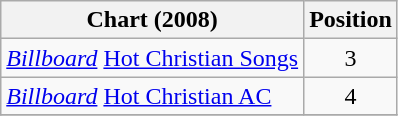<table class="wikitable sortable">
<tr>
<th>Chart (2008)</th>
<th>Position</th>
</tr>
<tr>
<td><em><a href='#'>Billboard</a></em> <a href='#'>Hot Christian Songs</a></td>
<td align="center">3</td>
</tr>
<tr>
<td><em><a href='#'>Billboard</a></em> <a href='#'>Hot Christian AC</a></td>
<td align="center">4</td>
</tr>
<tr>
</tr>
</table>
